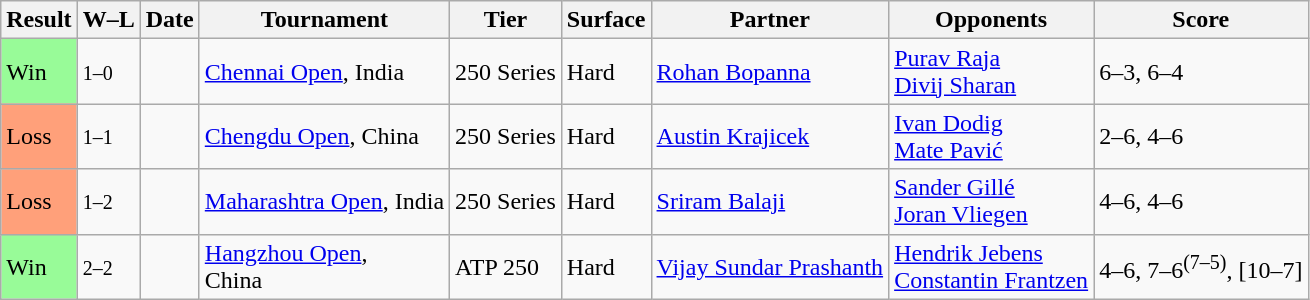<table class="sortable wikitable">
<tr>
<th>Result</th>
<th class="unsortable">W–L</th>
<th>Date</th>
<th>Tournament</th>
<th>Tier</th>
<th>Surface</th>
<th>Partner</th>
<th>Opponents</th>
<th class="unsortable">Score</th>
</tr>
<tr>
<td bgcolor=98FB98>Win</td>
<td><small>1–0</small></td>
<td><a href='#'></a></td>
<td><a href='#'>Chennai Open</a>, India</td>
<td>250 Series</td>
<td>Hard</td>
<td> <a href='#'>Rohan Bopanna</a></td>
<td> <a href='#'>Purav Raja</a><br> <a href='#'>Divij Sharan</a></td>
<td>6–3, 6–4</td>
</tr>
<tr>
<td bgcolor=FFA07A>Loss</td>
<td><small>1–1</small></td>
<td><a href='#'></a></td>
<td><a href='#'>Chengdu Open</a>, China</td>
<td>250 Series</td>
<td>Hard</td>
<td> <a href='#'>Austin Krajicek</a></td>
<td> <a href='#'>Ivan Dodig</a><br> <a href='#'>Mate Pavić</a></td>
<td>2–6, 4–6</td>
</tr>
<tr>
<td bgcolor=FFA07A>Loss</td>
<td><small>1–2</small></td>
<td><a href='#'></a></td>
<td><a href='#'>Maharashtra Open</a>, India</td>
<td>250 Series</td>
<td>Hard</td>
<td> <a href='#'>Sriram Balaji</a></td>
<td> <a href='#'>Sander Gillé</a><br> <a href='#'>Joran Vliegen</a></td>
<td>4–6, 4–6</td>
</tr>
<tr>
<td bgcolor=98FB98>Win</td>
<td><small>2–2</small></td>
<td><a href='#'></a></td>
<td><a href='#'>Hangzhou Open</a>, <br> China</td>
<td>ATP 250</td>
<td>Hard</td>
<td> <a href='#'>Vijay Sundar Prashanth</a></td>
<td> <a href='#'>Hendrik Jebens</a><br> <a href='#'>Constantin Frantzen</a></td>
<td>4–6, 7–6<sup>(7–5)</sup>, [10–7]</td>
</tr>
</table>
